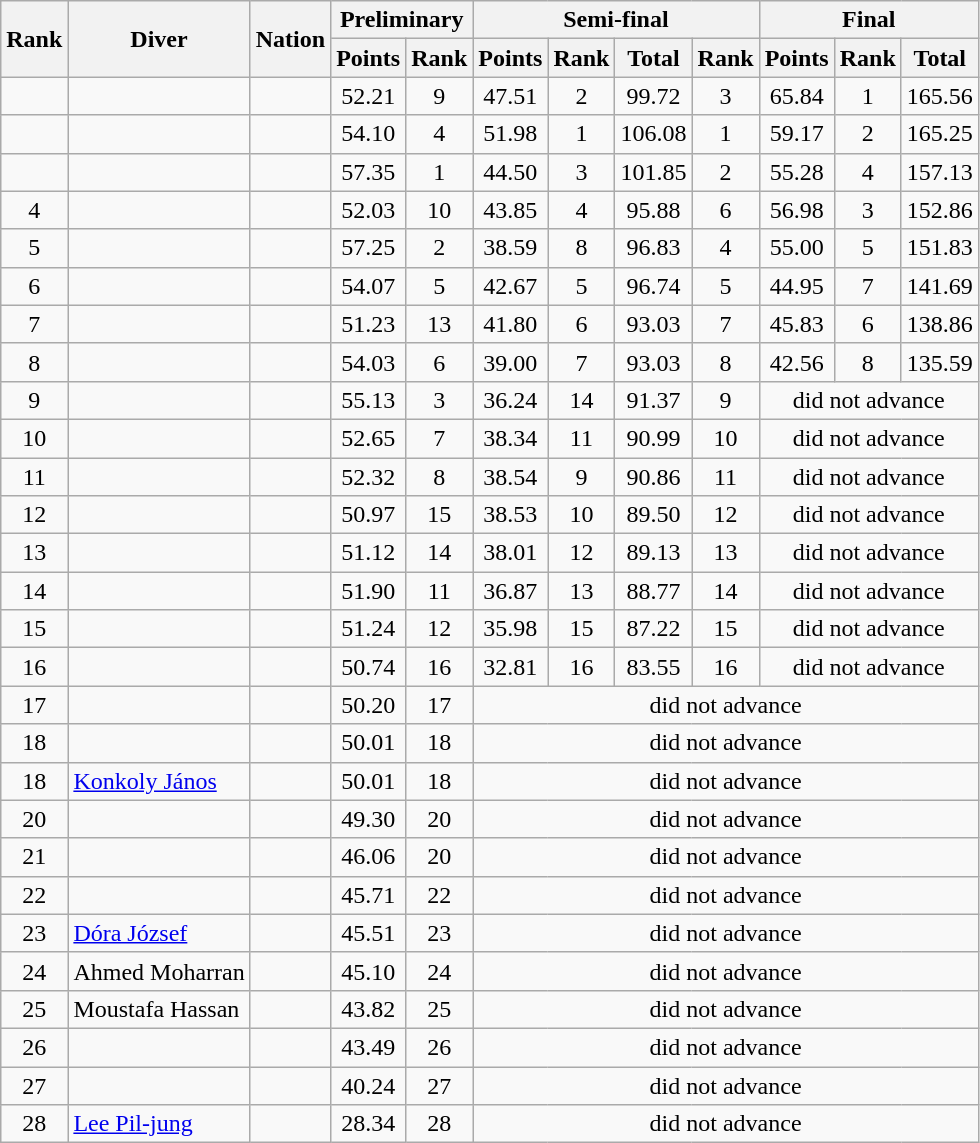<table class="wikitable sortable" style="text-align:center;">
<tr>
<th rowspan=2>Rank</th>
<th rowspan=2>Diver</th>
<th rowspan=2>Nation</th>
<th colspan=2>Preliminary</th>
<th colspan=4>Semi-final</th>
<th colspan=3>Final</th>
</tr>
<tr>
<th>Points</th>
<th>Rank</th>
<th>Points</th>
<th>Rank</th>
<th>Total</th>
<th>Rank</th>
<th>Points</th>
<th>Rank</th>
<th>Total</th>
</tr>
<tr>
<td></td>
<td align=left></td>
<td align=left></td>
<td>52.21</td>
<td>9</td>
<td>47.51</td>
<td>2</td>
<td>99.72</td>
<td>3</td>
<td>65.84</td>
<td>1</td>
<td>165.56</td>
</tr>
<tr>
<td></td>
<td align=left></td>
<td align=left></td>
<td>54.10</td>
<td>4</td>
<td>51.98</td>
<td>1</td>
<td>106.08</td>
<td>1</td>
<td>59.17</td>
<td>2</td>
<td>165.25</td>
</tr>
<tr>
<td></td>
<td align=left></td>
<td align=left></td>
<td>57.35</td>
<td>1</td>
<td>44.50</td>
<td>3</td>
<td>101.85</td>
<td>2</td>
<td>55.28</td>
<td>4</td>
<td>157.13</td>
</tr>
<tr>
<td>4</td>
<td align=left></td>
<td align=left></td>
<td>52.03</td>
<td>10</td>
<td>43.85</td>
<td>4</td>
<td>95.88</td>
<td>6</td>
<td>56.98</td>
<td>3</td>
<td>152.86</td>
</tr>
<tr>
<td>5</td>
<td align=left></td>
<td align=left></td>
<td>57.25</td>
<td>2</td>
<td>38.59</td>
<td>8</td>
<td>96.83</td>
<td>4</td>
<td>55.00</td>
<td>5</td>
<td>151.83</td>
</tr>
<tr>
<td>6</td>
<td align=left></td>
<td align=left></td>
<td>54.07</td>
<td>5</td>
<td>42.67</td>
<td>5</td>
<td>96.74</td>
<td>5</td>
<td>44.95</td>
<td>7</td>
<td>141.69</td>
</tr>
<tr>
<td>7</td>
<td align=left></td>
<td align=left></td>
<td>51.23</td>
<td>13</td>
<td>41.80</td>
<td>6</td>
<td>93.03</td>
<td>7</td>
<td>45.83</td>
<td>6</td>
<td>138.86</td>
</tr>
<tr>
<td>8</td>
<td align=left></td>
<td align=left></td>
<td>54.03</td>
<td>6</td>
<td>39.00</td>
<td>7</td>
<td>93.03</td>
<td>8</td>
<td>42.56</td>
<td>8</td>
<td>135.59</td>
</tr>
<tr>
<td>9</td>
<td align=left></td>
<td align=left></td>
<td>55.13</td>
<td>3</td>
<td>36.24</td>
<td>14</td>
<td>91.37</td>
<td>9</td>
<td colspan=3>did not advance</td>
</tr>
<tr>
<td>10</td>
<td align=left></td>
<td align=left></td>
<td>52.65</td>
<td>7</td>
<td>38.34</td>
<td>11</td>
<td>90.99</td>
<td>10</td>
<td colspan=3>did not advance</td>
</tr>
<tr>
<td>11</td>
<td align=left></td>
<td align=left></td>
<td>52.32</td>
<td>8</td>
<td>38.54</td>
<td>9</td>
<td>90.86</td>
<td>11</td>
<td colspan=3>did not advance</td>
</tr>
<tr>
<td>12</td>
<td align=left></td>
<td align=left></td>
<td>50.97</td>
<td>15</td>
<td>38.53</td>
<td>10</td>
<td>89.50</td>
<td>12</td>
<td colspan=3>did not advance</td>
</tr>
<tr>
<td>13</td>
<td align=left></td>
<td align=left></td>
<td>51.12</td>
<td>14</td>
<td>38.01</td>
<td>12</td>
<td>89.13</td>
<td>13</td>
<td colspan=3>did not advance</td>
</tr>
<tr>
<td>14</td>
<td align=left></td>
<td align=left></td>
<td>51.90</td>
<td>11</td>
<td>36.87</td>
<td>13</td>
<td>88.77</td>
<td>14</td>
<td colspan=3>did not advance</td>
</tr>
<tr>
<td>15</td>
<td align=left></td>
<td align=left></td>
<td>51.24</td>
<td>12</td>
<td>35.98</td>
<td>15</td>
<td>87.22</td>
<td>15</td>
<td colspan=3>did not advance</td>
</tr>
<tr>
<td>16</td>
<td align=left></td>
<td align=left></td>
<td>50.74</td>
<td>16</td>
<td>32.81</td>
<td>16</td>
<td>83.55</td>
<td>16</td>
<td colspan=3>did not advance</td>
</tr>
<tr>
<td>17</td>
<td align=left></td>
<td align=left></td>
<td>50.20</td>
<td>17</td>
<td colspan=7>did not advance</td>
</tr>
<tr>
<td>18</td>
<td align=left></td>
<td align=left></td>
<td>50.01</td>
<td>18</td>
<td colspan=7>did not advance</td>
</tr>
<tr>
<td>18</td>
<td align=left><a href='#'>Konkoly János</a></td>
<td align=left></td>
<td>50.01</td>
<td>18</td>
<td colspan=7>did not advance</td>
</tr>
<tr>
<td>20</td>
<td align=left></td>
<td align=left></td>
<td>49.30</td>
<td>20</td>
<td colspan=7>did not advance</td>
</tr>
<tr>
<td>21</td>
<td align=left></td>
<td align=left></td>
<td>46.06</td>
<td>20</td>
<td colspan=7>did not advance</td>
</tr>
<tr>
<td>22</td>
<td align=left></td>
<td align=left></td>
<td>45.71</td>
<td>22</td>
<td colspan=7>did not advance</td>
</tr>
<tr>
<td>23</td>
<td align=left><a href='#'>Dóra József</a></td>
<td align=left></td>
<td>45.51</td>
<td>23</td>
<td colspan=7>did not advance</td>
</tr>
<tr>
<td>24</td>
<td align=left>Ahmed Moharran</td>
<td align=left></td>
<td>45.10</td>
<td>24</td>
<td colspan=7>did not advance</td>
</tr>
<tr>
<td>25</td>
<td align=left>Moustafa Hassan</td>
<td align=left></td>
<td>43.82</td>
<td>25</td>
<td colspan=7>did not advance</td>
</tr>
<tr>
<td>26</td>
<td align=left></td>
<td align=left></td>
<td>43.49</td>
<td>26</td>
<td colspan=7>did not advance</td>
</tr>
<tr>
<td>27</td>
<td align=left></td>
<td align=left></td>
<td>40.24</td>
<td>27</td>
<td colspan=7>did not advance</td>
</tr>
<tr>
<td>28</td>
<td align=left><a href='#'>Lee Pil-jung</a></td>
<td align=left></td>
<td>28.34</td>
<td>28</td>
<td colspan=7>did not advance</td>
</tr>
</table>
